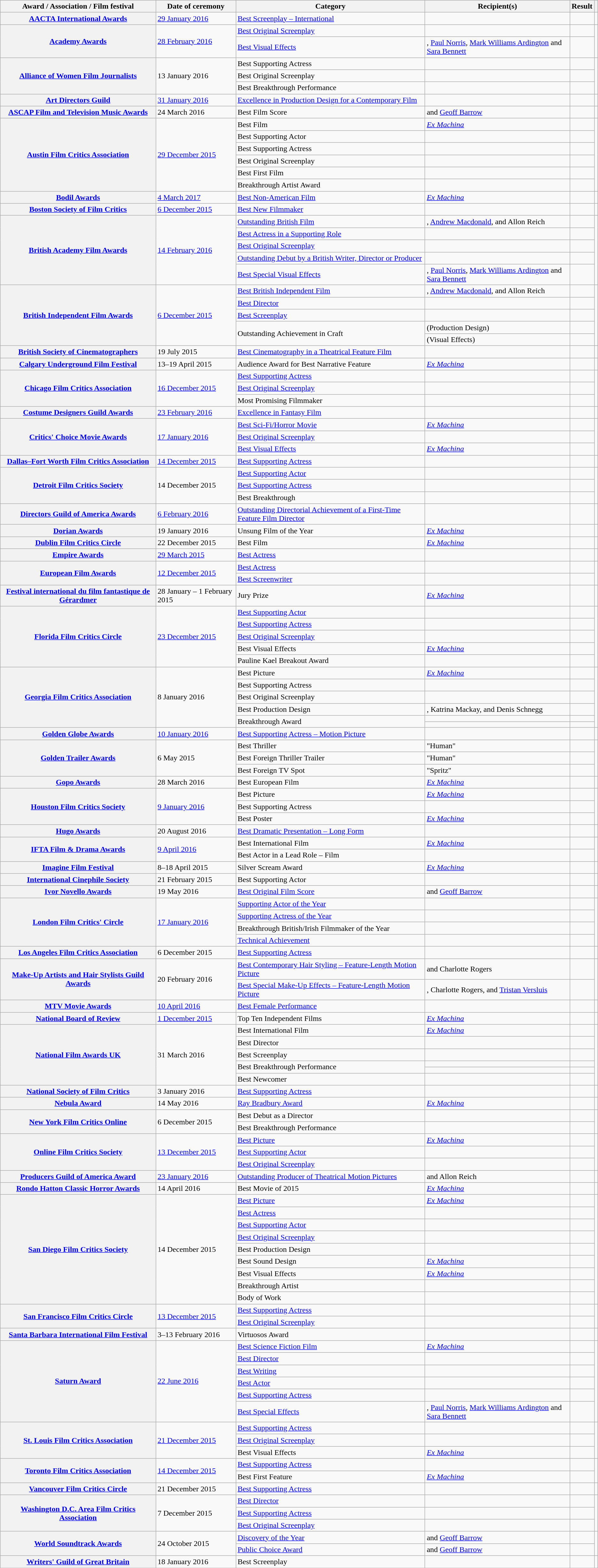<table class="wikitable plainrowheaders sortable">
<tr>
<th scope="col">Award / Association / Film festival</th>
<th scope="col">Date of ceremony</th>
<th scope="col">Category</th>
<th scope="col">Recipient(s)</th>
<th scope="col">Result</th>
<th scope="col" class="unsortable"></th>
</tr>
<tr>
<th scope="row"><a href='#'>AACTA International Awards</a></th>
<td><a href='#'>29 January 2016</a></td>
<td><a href='#'>Best Screenplay – International</a></td>
<td></td>
<td></td>
<td style="text-align:center;"></td>
</tr>
<tr>
<th rowspan="2" scope="row"><a href='#'>Academy Awards</a></th>
<td rowspan="2"><a href='#'>28 February 2016</a></td>
<td><a href='#'>Best Original Screenplay</a></td>
<td></td>
<td></td>
<td rowspan="2" style="text-align:center;"></td>
</tr>
<tr>
<td><a href='#'>Best Visual Effects</a></td>
<td>, <a href='#'>Paul Norris</a>, <a href='#'>Mark Williams Ardington</a> and <a href='#'>Sara Bennett</a></td>
<td></td>
</tr>
<tr>
<th scope="row" rowspan=3><a href='#'>Alliance of Women Film Journalists</a></th>
<td rowspan="3">13 January 2016</td>
<td>Best Supporting Actress</td>
<td></td>
<td></td>
<td rowspan=3 style="text-align:center;"></td>
</tr>
<tr>
<td>Best Original Screenplay</td>
<td></td>
<td></td>
</tr>
<tr>
<td>Best Breakthrough Performance</td>
<td></td>
<td></td>
</tr>
<tr>
<th scope="row"><a href='#'>Art Directors Guild</a></th>
<td><a href='#'>31 January 2016</a></td>
<td><a href='#'>Excellence in Production Design for a Contemporary Film</a></td>
<td></td>
<td></td>
<td style="text-align:center;"></td>
</tr>
<tr>
<th scope="row"><a href='#'>ASCAP Film and Television Music Awards</a></th>
<td>24 March 2016</td>
<td>Best Film Score</td>
<td> and <a href='#'>Geoff Barrow</a></td>
<td></td>
<td style="text-align:center;"></td>
</tr>
<tr>
<th scope="row" rowspan=6><a href='#'>Austin Film Critics Association</a></th>
<td rowspan="6"><a href='#'>29 December 2015</a></td>
<td>Best Film</td>
<td><em><a href='#'>Ex Machina</a></em></td>
<td></td>
<td rowspan=6 style="text-align:center;"></td>
</tr>
<tr>
<td>Best Supporting Actor</td>
<td></td>
<td></td>
</tr>
<tr>
<td>Best Supporting Actress</td>
<td></td>
<td></td>
</tr>
<tr>
<td>Best Original Screenplay</td>
<td></td>
<td></td>
</tr>
<tr>
<td>Best First Film</td>
<td></td>
<td></td>
</tr>
<tr>
<td>Breakthrough Artist Award</td>
<td></td>
<td></td>
</tr>
<tr>
<th scope="row"><a href='#'>Bodil Awards</a></th>
<td><a href='#'>4 March 2017</a></td>
<td><a href='#'>Best Non-American Film</a></td>
<td><em><a href='#'>Ex Machina</a></em></td>
<td></td>
<td style="text-align:center;"></td>
</tr>
<tr>
<th scope="row"><a href='#'>Boston Society of Film Critics</a></th>
<td><a href='#'>6 December 2015</a></td>
<td><a href='#'>Best New Filmmaker</a></td>
<td></td>
<td></td>
<td style="text-align:center;"></td>
</tr>
<tr>
<th rowspan="5" scope="row"><a href='#'>British Academy Film Awards</a></th>
<td rowspan="5"><a href='#'>14 February 2016</a></td>
<td><a href='#'>Outstanding British Film</a></td>
<td>, <a href='#'>Andrew Macdonald</a>, and Allon Reich</td>
<td></td>
<td rowspan="5" style="text-align:center;"></td>
</tr>
<tr>
<td><a href='#'>Best Actress in a Supporting Role</a></td>
<td></td>
<td></td>
</tr>
<tr>
<td><a href='#'>Best Original Screenplay</a></td>
<td></td>
<td></td>
</tr>
<tr>
<td><a href='#'>Outstanding Debut by a British Writer, Director or Producer</a></td>
<td></td>
<td></td>
</tr>
<tr>
<td><a href='#'>Best Special Visual Effects</a></td>
<td>, <a href='#'>Paul Norris</a>, <a href='#'>Mark Williams Ardington</a> and <a href='#'>Sara Bennett</a></td>
<td></td>
</tr>
<tr>
<th rowspan="5" scope="row"><a href='#'>British Independent Film Awards</a></th>
<td rowspan="5"><a href='#'>6 December 2015</a></td>
<td><a href='#'>Best British Independent Film</a></td>
<td>, <a href='#'>Andrew Macdonald</a>, and Allon Reich</td>
<td></td>
<td rowspan="5" style="text-align:center;"></td>
</tr>
<tr>
<td><a href='#'>Best Director</a></td>
<td></td>
<td></td>
</tr>
<tr>
<td><a href='#'>Best Screenplay</a></td>
<td></td>
<td></td>
</tr>
<tr>
<td rowspan=2>Outstanding Achievement in Craft</td>
<td> (Production Design)</td>
<td></td>
</tr>
<tr>
<td> (Visual Effects)</td>
<td></td>
</tr>
<tr>
<th scope="row"><a href='#'>British Society of Cinematographers</a></th>
<td>19 July 2015</td>
<td><a href='#'>Best Cinematography in a Theatrical Feature Film</a></td>
<td></td>
<td></td>
<td style="text-align:center;"></td>
</tr>
<tr>
<th scope="row"><a href='#'>Calgary Underground Film Festival</a></th>
<td>13–19 April 2015</td>
<td>Audience Award for Best Narrative Feature</td>
<td><em><a href='#'>Ex Machina</a></em></td>
<td></td>
<td style="text-align:center;"></td>
</tr>
<tr>
<th scope="row" rowspan="3"><a href='#'>Chicago Film Critics Association</a></th>
<td rowspan="3"><a href='#'>16 December 2015</a></td>
<td><a href='#'>Best Supporting Actress</a></td>
<td></td>
<td></td>
<td rowspan="3" style="text-align:center;"></td>
</tr>
<tr>
<td><a href='#'>Best Original Screenplay</a></td>
<td></td>
<td></td>
</tr>
<tr>
<td>Most Promising Filmmaker</td>
<td></td>
<td></td>
</tr>
<tr>
<th scope="row"><a href='#'>Costume Designers Guild Awards</a></th>
<td><a href='#'>23 February 2016</a></td>
<td><a href='#'>Excellence in Fantasy Film</a></td>
<td></td>
<td></td>
<td style="text-align:center;"></td>
</tr>
<tr>
<th rowspan="3" scope="row"><a href='#'>Critics' Choice Movie Awards</a></th>
<td rowspan="3"><a href='#'>17 January 2016</a></td>
<td><a href='#'>Best Sci-Fi/Horror Movie</a></td>
<td><em><a href='#'>Ex Machina</a></em></td>
<td></td>
<td style="text-align:center;" rowspan="3"></td>
</tr>
<tr>
<td><a href='#'>Best Original Screenplay</a></td>
<td></td>
<td></td>
</tr>
<tr>
<td><a href='#'>Best Visual Effects</a></td>
<td><em><a href='#'>Ex Machina</a></em></td>
<td></td>
</tr>
<tr>
<th scope="row"><a href='#'>Dallas–Fort Worth Film Critics Association</a></th>
<td><a href='#'>14 December 2015</a></td>
<td><a href='#'>Best Supporting Actress</a></td>
<td></td>
<td></td>
<td style="text-align:center;"></td>
</tr>
<tr>
<th scope="row" rowspan="3"><a href='#'>Detroit Film Critics Society</a></th>
<td rowspan="3">14 December 2015</td>
<td><a href='#'>Best Supporting Actor</a></td>
<td></td>
<td></td>
<td style="text-align:center;" rowspan="3"></td>
</tr>
<tr>
<td><a href='#'>Best Supporting Actress</a></td>
<td></td>
<td></td>
</tr>
<tr>
<td>Best Breakthrough</td>
<td></td>
<td></td>
</tr>
<tr>
<th scope="row"><a href='#'>Directors Guild of America Awards</a></th>
<td><a href='#'>6 February 2016</a></td>
<td><a href='#'>Outstanding Directorial Achievement of a First-Time Feature Film Director</a></td>
<td></td>
<td></td>
<td style="text-align:center;"></td>
</tr>
<tr>
<th scope="row"><a href='#'>Dorian Awards</a></th>
<td>19 January 2016</td>
<td>Unsung Film of the Year</td>
<td><em><a href='#'>Ex Machina</a></em></td>
<td></td>
<td style="text-align:center;"></td>
</tr>
<tr>
<th scope="row"><a href='#'>Dublin Film Critics Circle</a></th>
<td>22 December 2015</td>
<td>Best Film</td>
<td><em><a href='#'>Ex Machina</a></em></td>
<td></td>
<td style="text-align:center;"></td>
</tr>
<tr>
<th scope="row"><a href='#'>Empire Awards</a></th>
<td><a href='#'>29 March 2015</a></td>
<td><a href='#'>Best Actress</a></td>
<td></td>
<td></td>
<td style="text-align:center;"></td>
</tr>
<tr>
<th scope="row" rowspan="2"><a href='#'>European Film Awards</a></th>
<td rowspan="2"><a href='#'>12 December 2015</a></td>
<td><a href='#'>Best Actress</a></td>
<td></td>
<td></td>
<td rowspan="2" style="text-align:center;"></td>
</tr>
<tr>
<td><a href='#'>Best Screenwriter</a></td>
<td></td>
<td></td>
</tr>
<tr>
<th scope="row"><a href='#'>Festival international du film fantastique de Gérardmer</a></th>
<td>28 January – 1 February 2015</td>
<td>Jury Prize</td>
<td><em><a href='#'>Ex Machina</a></em></td>
<td></td>
<td style="text-align:center;"></td>
</tr>
<tr>
<th scope="row" rowspan="5"><a href='#'>Florida Film Critics Circle</a></th>
<td rowspan="5"><a href='#'>23 December 2015</a></td>
<td><a href='#'>Best Supporting Actor</a></td>
<td></td>
<td></td>
<td style="text-align:center;" rowspan="5"></td>
</tr>
<tr>
<td><a href='#'>Best Supporting Actress</a></td>
<td></td>
<td></td>
</tr>
<tr>
<td><a href='#'>Best Original Screenplay</a></td>
<td></td>
<td></td>
</tr>
<tr>
<td>Best Visual Effects</td>
<td><em><a href='#'>Ex Machina</a></em></td>
<td></td>
</tr>
<tr>
<td>Pauline Kael Breakout Award</td>
<td></td>
<td></td>
</tr>
<tr>
<th scope="row" rowspan="6"><a href='#'>Georgia Film Critics Association</a></th>
<td rowspan="6">8 January 2016</td>
<td>Best Picture</td>
<td><em><a href='#'>Ex Machina</a></em></td>
<td></td>
<td rowspan="6" style="text-align:center;"></td>
</tr>
<tr>
<td>Best Supporting Actress</td>
<td></td>
<td></td>
</tr>
<tr>
<td>Best Original Screenplay</td>
<td></td>
<td></td>
</tr>
<tr>
<td>Best Production Design</td>
<td>, Katrina Mackay, and Denis Schnegg</td>
<td></td>
</tr>
<tr>
<td rowspan="2">Breakthrough Award</td>
<td></td>
<td></td>
</tr>
<tr>
<td></td>
<td></td>
</tr>
<tr>
<th scope="row"><a href='#'>Golden Globe Awards</a></th>
<td><a href='#'>10 January 2016</a></td>
<td><a href='#'>Best Supporting Actress – Motion Picture</a></td>
<td></td>
<td></td>
<td style="text-align:center;"></td>
</tr>
<tr>
<th rowspan="3" scope="row"><a href='#'>Golden Trailer Awards</a></th>
<td rowspan="3">6 May 2015</td>
<td>Best Thriller</td>
<td data-sort-value="Human">"Human"</td>
<td></td>
<td style="text-align:center;" rowspan="3"></td>
</tr>
<tr>
<td>Best Foreign Thriller Trailer</td>
<td data-sort-value="Human">"Human"</td>
<td></td>
</tr>
<tr>
<td>Best Foreign TV Spot</td>
<td data-sort-value="Spritz">"Spritz"</td>
<td></td>
</tr>
<tr>
<th scope="row"><a href='#'>Gopo Awards</a></th>
<td>28 March 2016</td>
<td>Best European Film</td>
<td><em><a href='#'>Ex Machina</a></em></td>
<td></td>
<td style="text-align:center;"></td>
</tr>
<tr>
<th scope="row" rowspan="3"><a href='#'>Houston Film Critics Society</a></th>
<td rowspan="3"><a href='#'>9 January 2016</a></td>
<td>Best Picture</td>
<td><em><a href='#'>Ex Machina</a></em></td>
<td></td>
<td style="text-align:center;" rowspan="3"></td>
</tr>
<tr>
<td>Best Supporting Actress</td>
<td></td>
<td></td>
</tr>
<tr>
<td>Best Poster</td>
<td><em><a href='#'>Ex Machina</a></em></td>
<td></td>
</tr>
<tr>
<th scope="row"><a href='#'>Hugo Awards</a></th>
<td>20 August 2016</td>
<td><a href='#'>Best Dramatic Presentation – Long Form</a></td>
<td></td>
<td></td>
<td style="text-align:center;"></td>
</tr>
<tr>
<th rowspan="2" scope="row"><a href='#'>IFTA Film & Drama Awards</a></th>
<td rowspan="2"><a href='#'>9 April 2016</a></td>
<td>Best International Film</td>
<td><em><a href='#'>Ex Machina</a></em></td>
<td></td>
<td rowspan="2" style="text-align: center;"></td>
</tr>
<tr>
<td>Best Actor in a Lead Role – Film</td>
<td></td>
<td></td>
</tr>
<tr>
<th scope="row"><a href='#'>Imagine Film Festival</a></th>
<td>8–18 April 2015</td>
<td>Silver Scream Award</td>
<td><em><a href='#'>Ex Machina</a></em></td>
<td></td>
<td style="text-align:center;"></td>
</tr>
<tr>
<th scope="row"><a href='#'>International Cinephile Society</a></th>
<td>21 February 2015</td>
<td>Best Supporting Actor</td>
<td></td>
<td></td>
<td style="text-align:center;"></td>
</tr>
<tr>
<th scope="row"><a href='#'>Ivor Novello Awards</a></th>
<td>19 May 2016</td>
<td><a href='#'>Best Original Film Score</a></td>
<td> and <a href='#'>Geoff Barrow</a></td>
<td></td>
<td style="text-align:center;"></td>
</tr>
<tr>
<th scope="row" rowspan=4><a href='#'>London Film Critics' Circle</a></th>
<td rowspan="4"><a href='#'>17 January 2016</a></td>
<td><a href='#'>Supporting Actor of the Year</a></td>
<td></td>
<td></td>
<td rowspan=4 style="text-align:center;"></td>
</tr>
<tr>
<td><a href='#'>Supporting Actress of the Year</a></td>
<td></td>
<td></td>
</tr>
<tr>
<td>Breakthrough British/Irish Filmmaker of the Year</td>
<td></td>
<td></td>
</tr>
<tr>
<td><a href='#'>Technical Achievement</a></td>
<td></td>
<td></td>
</tr>
<tr>
<th scope="row"><a href='#'>Los Angeles Film Critics Association</a></th>
<td>6 December 2015</td>
<td><a href='#'>Best Supporting Actress</a></td>
<td></td>
<td></td>
<td style="text-align:center;"></td>
</tr>
<tr>
<th rowspan="2" scope="row"><a href='#'>Make-Up Artists and Hair Stylists Guild Awards</a></th>
<td rowspan="2">20 February 2016</td>
<td><a href='#'>Best Contemporary Hair Styling – Feature-Length Motion Picture</a></td>
<td> and Charlotte Rogers</td>
<td></td>
<td rowspan="2" style="text-align: center;"></td>
</tr>
<tr>
<td><a href='#'>Best Special Make-Up Effects – Feature-Length Motion Picture</a></td>
<td>, Charlotte Rogers, and <a href='#'>Tristan Versluis</a></td>
<td></td>
</tr>
<tr>
<th scope="row"><a href='#'>MTV Movie Awards</a></th>
<td><a href='#'>10 April 2016</a></td>
<td><a href='#'>Best Female Performance</a></td>
<td></td>
<td></td>
<td style="text-align:center;"></td>
</tr>
<tr>
<th scope="row"><a href='#'>National Board of Review</a></th>
<td><a href='#'>1 December 2015</a></td>
<td>Top Ten Independent Films</td>
<td><em><a href='#'>Ex Machina</a></em></td>
<td></td>
<td style="text-align:center;"></td>
</tr>
<tr>
<th rowspan="6" scope="row"><a href='#'>National Film Awards UK</a></th>
<td rowspan="6">31 March 2016</td>
<td>Best International Film</td>
<td><em><a href='#'>Ex Machina</a></em></td>
<td></td>
<td rowspan="6" style="text-align: center;"></td>
</tr>
<tr>
<td>Best Director</td>
<td></td>
<td></td>
</tr>
<tr>
<td>Best Screenplay</td>
<td></td>
<td></td>
</tr>
<tr>
<td rowspan="2">Best Breakthrough Performance</td>
<td></td>
<td></td>
</tr>
<tr>
<td></td>
<td></td>
</tr>
<tr>
<td>Best Newcomer</td>
<td></td>
<td></td>
</tr>
<tr>
<th scope="row"><a href='#'>National Society of Film Critics</a></th>
<td>3 January 2016</td>
<td><a href='#'>Best Supporting Actress</a></td>
<td></td>
<td></td>
<td style="text-align:center;"></td>
</tr>
<tr>
<th scope="row"><a href='#'>Nebula Award</a></th>
<td>14 May 2016</td>
<td><a href='#'>Ray Bradbury Award</a></td>
<td><em><a href='#'>Ex Machina</a></em></td>
<td></td>
<td style="text-align:center;"></td>
</tr>
<tr>
<th scope="row" rowspan="2"><a href='#'>New York Film Critics Online</a></th>
<td rowspan="2">6 December 2015</td>
<td>Best Debut as a Director</td>
<td></td>
<td></td>
<td style="text-align:center;" rowspan="2"></td>
</tr>
<tr>
<td>Best Breakthrough Performance</td>
<td></td>
<td></td>
</tr>
<tr>
<th scope="row" rowspan="3"><a href='#'>Online Film Critics Society</a></th>
<td rowspan="3"><a href='#'>13 December 2015</a></td>
<td><a href='#'>Best Picture</a></td>
<td><em><a href='#'>Ex Machina</a></em></td>
<td></td>
<td style="text-align:center;" rowspan="3"></td>
</tr>
<tr>
<td><a href='#'>Best Supporting Actor</a></td>
<td></td>
<td></td>
</tr>
<tr>
<td><a href='#'>Best Original Screenplay</a></td>
<td></td>
<td></td>
</tr>
<tr>
<th scope="row"><a href='#'>Producers Guild of America Award</a></th>
<td><a href='#'>23 January 2016</a></td>
<td><a href='#'>Outstanding Producer of Theatrical Motion Pictures</a></td>
<td> and Allon Reich</td>
<td></td>
<td style="text-align:center;"></td>
</tr>
<tr>
<th scope="row"><a href='#'>Rondo Hatton Classic Horror Awards</a></th>
<td>14 April 2016</td>
<td>Best Movie of 2015</td>
<td><em><a href='#'>Ex Machina</a></em></td>
<td></td>
<td style="text-align:center;"></td>
</tr>
<tr>
<th scope="row" rowspan="9"><a href='#'>San Diego Film Critics Society</a></th>
<td rowspan="9">14 December 2015</td>
<td><a href='#'>Best Picture</a></td>
<td><em><a href='#'>Ex Machina</a></em></td>
<td></td>
<td style="text-align:center;" rowspan="9"></td>
</tr>
<tr>
<td><a href='#'>Best Actress</a></td>
<td></td>
<td></td>
</tr>
<tr>
<td><a href='#'>Best Supporting Actor</a></td>
<td></td>
<td></td>
</tr>
<tr>
<td><a href='#'>Best Original Screenplay</a></td>
<td></td>
<td></td>
</tr>
<tr>
<td>Best Production Design</td>
<td></td>
<td></td>
</tr>
<tr>
<td>Best Sound Design</td>
<td><em><a href='#'>Ex Machina</a></em></td>
<td></td>
</tr>
<tr>
<td>Best Visual Effects</td>
<td><em><a href='#'>Ex Machina</a></em></td>
<td></td>
</tr>
<tr>
<td>Breakthrough Artist</td>
<td></td>
<td></td>
</tr>
<tr>
<td>Body of Work</td>
<td></td>
<td></td>
</tr>
<tr>
<th scope="row" rowspan="2"><a href='#'>San Francisco Film Critics Circle</a></th>
<td rowspan="2"><a href='#'>13 December 2015</a></td>
<td><a href='#'>Best Supporting Actress</a></td>
<td></td>
<td></td>
<td style="text-align:center;" rowspan="2"></td>
</tr>
<tr>
<td><a href='#'>Best Original Screenplay</a></td>
<td></td>
<td></td>
</tr>
<tr>
<th scope="row"><a href='#'>Santa Barbara International Film Festival</a></th>
<td>3–13 February 2016</td>
<td>Virtuosos Award</td>
<td></td>
<td></td>
<td style="text-align:center;"></td>
</tr>
<tr>
<th scope="row" rowspan="6"><a href='#'>Saturn Award</a></th>
<td rowspan="6"><a href='#'>22 June 2016</a></td>
<td><a href='#'>Best Science Fiction Film</a></td>
<td><em><a href='#'>Ex Machina</a></em></td>
<td></td>
<td style="text-align:center;" rowspan="6"></td>
</tr>
<tr>
<td><a href='#'>Best Director</a></td>
<td></td>
<td></td>
</tr>
<tr>
<td><a href='#'>Best Writing</a></td>
<td></td>
<td></td>
</tr>
<tr>
<td><a href='#'>Best Actor</a></td>
<td></td>
<td></td>
</tr>
<tr>
<td><a href='#'>Best Supporting Actress</a></td>
<td></td>
<td></td>
</tr>
<tr>
<td><a href='#'>Best Special Effects</a></td>
<td>, <a href='#'>Paul Norris</a>, <a href='#'>Mark Williams Ardington</a> and <a href='#'>Sara Bennett</a></td>
<td></td>
</tr>
<tr>
<th scope="row" rowspan="3"><a href='#'>St. Louis Film Critics Association</a></th>
<td rowspan="3"><a href='#'>21 December 2015</a></td>
<td><a href='#'>Best Supporting Actress</a></td>
<td></td>
<td></td>
<td style="text-align:center;" rowspan="3"></td>
</tr>
<tr>
<td><a href='#'>Best Original Screenplay</a></td>
<td></td>
<td></td>
</tr>
<tr>
<td>Best Visual Effects</td>
<td><em><a href='#'>Ex Machina</a></em></td>
<td></td>
</tr>
<tr>
<th scope="row" rowspan="2"><a href='#'>Toronto Film Critics Association</a></th>
<td rowspan="2"><a href='#'>14 December 2015</a></td>
<td><a href='#'>Best Supporting Actress</a></td>
<td></td>
<td></td>
<td style="text-align:center;" rowspan="2"></td>
</tr>
<tr>
<td>Best First Feature</td>
<td><em><a href='#'>Ex Machina</a></em></td>
<td></td>
</tr>
<tr>
<th scope="row"><a href='#'>Vancouver Film Critics Circle</a></th>
<td>21 December 2015</td>
<td><a href='#'>Best Supporting Actress</a></td>
<td></td>
<td></td>
<td style="text-align:center;"></td>
</tr>
<tr>
<th scope="row" rowspan="3"><a href='#'>Washington D.C. Area Film Critics Association</a></th>
<td rowspan="3">7 December 2015</td>
<td><a href='#'>Best Director</a></td>
<td></td>
<td></td>
<td style="text-align:center;" rowspan="3"></td>
</tr>
<tr>
<td><a href='#'>Best Supporting Actress</a></td>
<td></td>
<td></td>
</tr>
<tr>
<td><a href='#'>Best Original Screenplay</a></td>
<td></td>
<td></td>
</tr>
<tr>
<th scope="row" rowspan="2"><a href='#'>World Soundtrack Awards</a></th>
<td rowspan="2">24 October 2015</td>
<td><a href='#'>Discovery of the Year</a></td>
<td> and <a href='#'>Geoff Barrow</a></td>
<td></td>
<td style="text-align:center;" rowspan="2"></td>
</tr>
<tr>
<td><a href='#'>Public Choice Award</a></td>
<td> and <a href='#'>Geoff Barrow</a></td>
<td></td>
</tr>
<tr>
<th scope="row"><a href='#'>Writers' Guild of Great Britain</a></th>
<td>18 January 2016</td>
<td>Best Screenplay</td>
<td></td>
<td></td>
<td style="text-align:center;"></td>
</tr>
<tr>
</tr>
</table>
